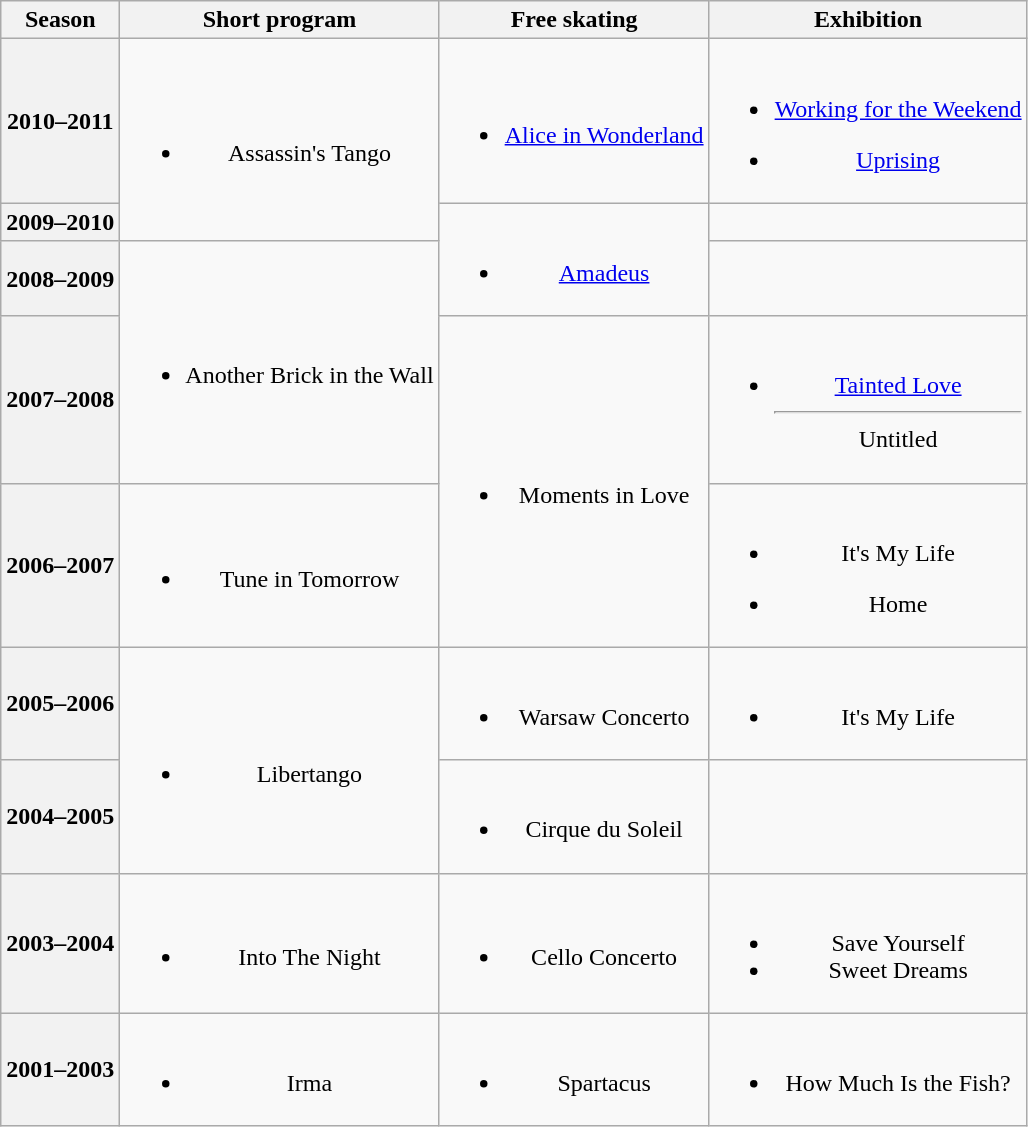<table class="wikitable" style="text-align:center">
<tr>
<th>Season</th>
<th>Short program</th>
<th>Free skating</th>
<th>Exhibition</th>
</tr>
<tr>
<th>2010–2011 <br></th>
<td rowspan="2"><br><ul><li>Assassin's Tango  <br> </li></ul></td>
<td><br><ul><li><a href='#'>Alice in Wonderland</a> <br></li></ul></td>
<td><br><ul><li><a href='#'>Working for the Weekend</a> <br></li></ul><ul><li><a href='#'>Uprising</a> <br></li></ul></td>
</tr>
<tr>
<th>2009–2010 <br></th>
<td rowspan="2"><br><ul><li><a href='#'>Amadeus</a> <br></li></ul></td>
<td></td>
</tr>
<tr>
<th>2008–2009 <br></th>
<td rowspan="2"><br><ul><li>Another Brick in the Wall <br> </li></ul></td>
<td></td>
</tr>
<tr>
<th>2007–2008 <br></th>
<td rowspan=2><br><ul><li>Moments in Love <br></li></ul></td>
<td><br><ul><li><a href='#'>Tainted Love</a> <hr> Untitled<br></li></ul></td>
</tr>
<tr>
<th>2006–2007 <br></th>
<td><br><ul><li>Tune in Tomorrow <br></li></ul></td>
<td><br><ul><li>It's My Life  <br></li></ul><ul><li>Home <br></li></ul></td>
</tr>
<tr>
<th>2005–2006 <br></th>
<td rowspan="2"><br><ul><li>Libertango</li></ul></td>
<td><br><ul><li>Warsaw Concerto</li></ul></td>
<td><br><ul><li>It's My Life  <br></li></ul></td>
</tr>
<tr>
<th>2004–2005 <br></th>
<td><br><ul><li>Cirque du Soleil</li></ul></td>
<td></td>
</tr>
<tr>
<th>2003–2004 <br></th>
<td><br><ul><li>Into The Night</li></ul></td>
<td><br><ul><li>Cello Concerto</li></ul></td>
<td><br><ul><li>Save Yourself</li><li>Sweet Dreams</li></ul></td>
</tr>
<tr>
<th>2001–2003 <br></th>
<td><br><ul><li>Irma <br></li></ul></td>
<td><br><ul><li>Spartacus</li></ul></td>
<td><br><ul><li>How Much Is the Fish?</li></ul></td>
</tr>
</table>
